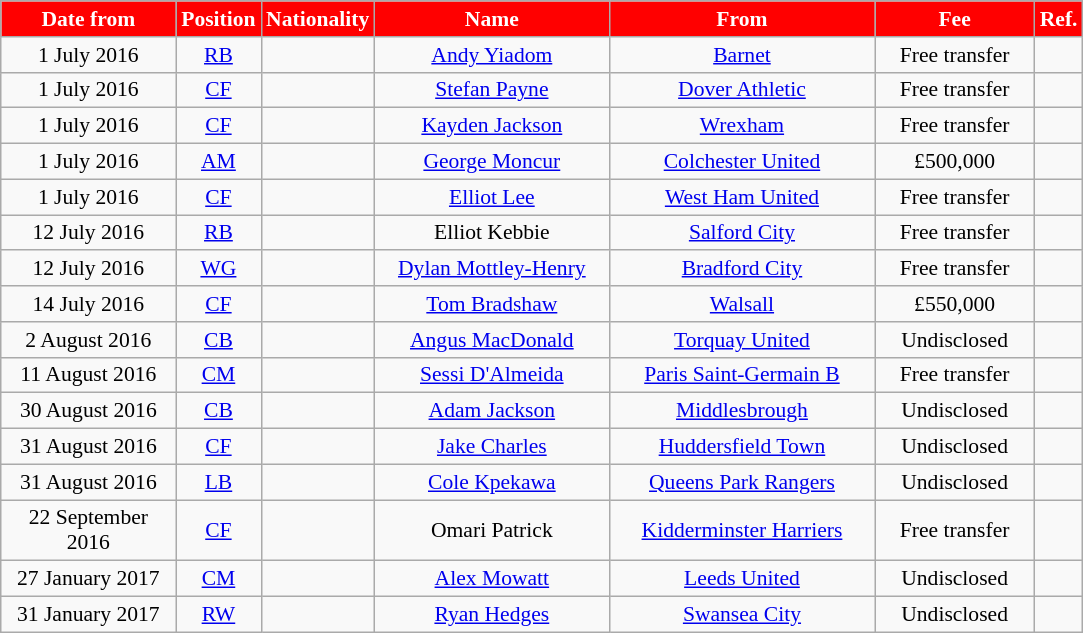<table class="wikitable"  style="text-align:center; font-size:90%; ">
<tr>
<th style="background:#FF0000; color:white; width:110px;">Date from</th>
<th style="background:#FF0000; color:white; width:50px;">Position</th>
<th style="background:#FF0000; color:white; width:50px;">Nationality</th>
<th style="background:#FF0000; color:white; width:150px;">Name</th>
<th style="background:#FF0000; color:white; width:170px;">From</th>
<th style="background:#FF0000; color:white; width:100px;">Fee</th>
<th style="background:#FF0000; color:white; width:25px;">Ref.</th>
</tr>
<tr>
<td>1 July 2016</td>
<td><a href='#'>RB</a></td>
<td></td>
<td><a href='#'>Andy Yiadom</a></td>
<td><a href='#'>Barnet</a></td>
<td>Free transfer</td>
<td></td>
</tr>
<tr>
<td>1 July 2016</td>
<td><a href='#'>CF</a></td>
<td></td>
<td><a href='#'>Stefan Payne</a></td>
<td><a href='#'>Dover Athletic</a></td>
<td>Free transfer</td>
<td></td>
</tr>
<tr>
<td>1 July 2016</td>
<td><a href='#'>CF</a></td>
<td></td>
<td><a href='#'>Kayden Jackson</a></td>
<td><a href='#'>Wrexham</a></td>
<td>Free transfer</td>
<td></td>
</tr>
<tr>
<td>1 July 2016</td>
<td><a href='#'>AM</a></td>
<td></td>
<td><a href='#'>George Moncur</a></td>
<td><a href='#'>Colchester United</a></td>
<td>£500,000</td>
<td></td>
</tr>
<tr>
<td>1 July 2016</td>
<td><a href='#'>CF</a></td>
<td></td>
<td><a href='#'>Elliot Lee</a></td>
<td><a href='#'>West Ham United</a></td>
<td>Free transfer</td>
<td></td>
</tr>
<tr>
<td>12 July 2016</td>
<td><a href='#'>RB</a></td>
<td></td>
<td>Elliot Kebbie</td>
<td><a href='#'>Salford City</a></td>
<td>Free transfer</td>
<td></td>
</tr>
<tr>
<td>12 July 2016</td>
<td><a href='#'>WG</a></td>
<td></td>
<td><a href='#'>Dylan Mottley-Henry</a></td>
<td><a href='#'>Bradford City</a></td>
<td>Free transfer</td>
<td></td>
</tr>
<tr>
<td>14 July 2016</td>
<td><a href='#'>CF</a></td>
<td></td>
<td><a href='#'>Tom Bradshaw</a></td>
<td><a href='#'>Walsall</a></td>
<td>£550,000</td>
<td></td>
</tr>
<tr>
<td>2 August 2016</td>
<td><a href='#'>CB</a></td>
<td></td>
<td><a href='#'>Angus MacDonald</a></td>
<td><a href='#'>Torquay United</a></td>
<td>Undisclosed</td>
<td></td>
</tr>
<tr>
<td>11  August 2016</td>
<td><a href='#'>CM</a></td>
<td></td>
<td><a href='#'>Sessi D'Almeida</a></td>
<td><a href='#'>Paris Saint-Germain B</a></td>
<td>Free transfer</td>
<td></td>
</tr>
<tr>
<td>30 August 2016</td>
<td><a href='#'>CB</a></td>
<td></td>
<td><a href='#'>Adam Jackson</a></td>
<td><a href='#'>Middlesbrough</a></td>
<td>Undisclosed</td>
<td></td>
</tr>
<tr>
<td>31 August 2016</td>
<td><a href='#'>CF</a></td>
<td></td>
<td><a href='#'>Jake Charles</a></td>
<td><a href='#'>Huddersfield Town</a></td>
<td>Undisclosed</td>
<td></td>
</tr>
<tr>
<td>31 August 2016</td>
<td><a href='#'>LB</a></td>
<td></td>
<td><a href='#'>Cole Kpekawa</a></td>
<td><a href='#'>Queens Park Rangers</a></td>
<td>Undisclosed</td>
<td></td>
</tr>
<tr>
<td>22 September 2016</td>
<td><a href='#'>CF</a></td>
<td></td>
<td>Omari Patrick</td>
<td><a href='#'>Kidderminster Harriers</a></td>
<td>Free transfer</td>
<td></td>
</tr>
<tr>
<td>27 January 2017</td>
<td><a href='#'>CM</a></td>
<td></td>
<td><a href='#'>Alex Mowatt</a></td>
<td><a href='#'>Leeds United</a></td>
<td>Undisclosed</td>
<td></td>
</tr>
<tr>
<td>31 January 2017</td>
<td><a href='#'>RW</a></td>
<td></td>
<td><a href='#'>Ryan Hedges</a></td>
<td><a href='#'>Swansea City</a></td>
<td>Undisclosed</td>
<td></td>
</tr>
</table>
